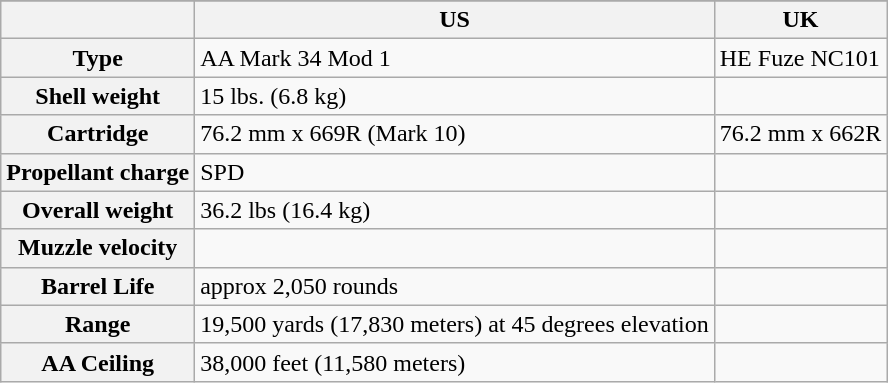<table class="wikitable" border="1">
<tr>
</tr>
<tr>
<th></th>
<th>US</th>
<th>UK</th>
</tr>
<tr>
<th>Type</th>
<td>AA Mark 34 Mod 1</td>
<td>HE Fuze NC101</td>
</tr>
<tr>
<th>Shell weight</th>
<td>15 lbs. (6.8 kg)</td>
<td></td>
</tr>
<tr>
<th>Cartridge</th>
<td>76.2 mm x 669R (Mark 10)</td>
<td>76.2 mm x 662R</td>
</tr>
<tr>
<th>Propellant charge</th>
<td> SPD</td>
<td></td>
</tr>
<tr>
<th>Overall weight</th>
<td>36.2 lbs (16.4 kg)</td>
<td></td>
</tr>
<tr>
<th>Muzzle velocity</th>
<td></td>
<td></td>
</tr>
<tr>
<th>Barrel Life</th>
<td>approx 2,050 rounds</td>
<td></td>
</tr>
<tr>
<th>Range</th>
<td>19,500 yards (17,830 meters) at 45 degrees elevation</td>
<td></td>
</tr>
<tr>
<th>AA Ceiling</th>
<td>38,000 feet (11,580 meters)</td>
<td></td>
</tr>
</table>
